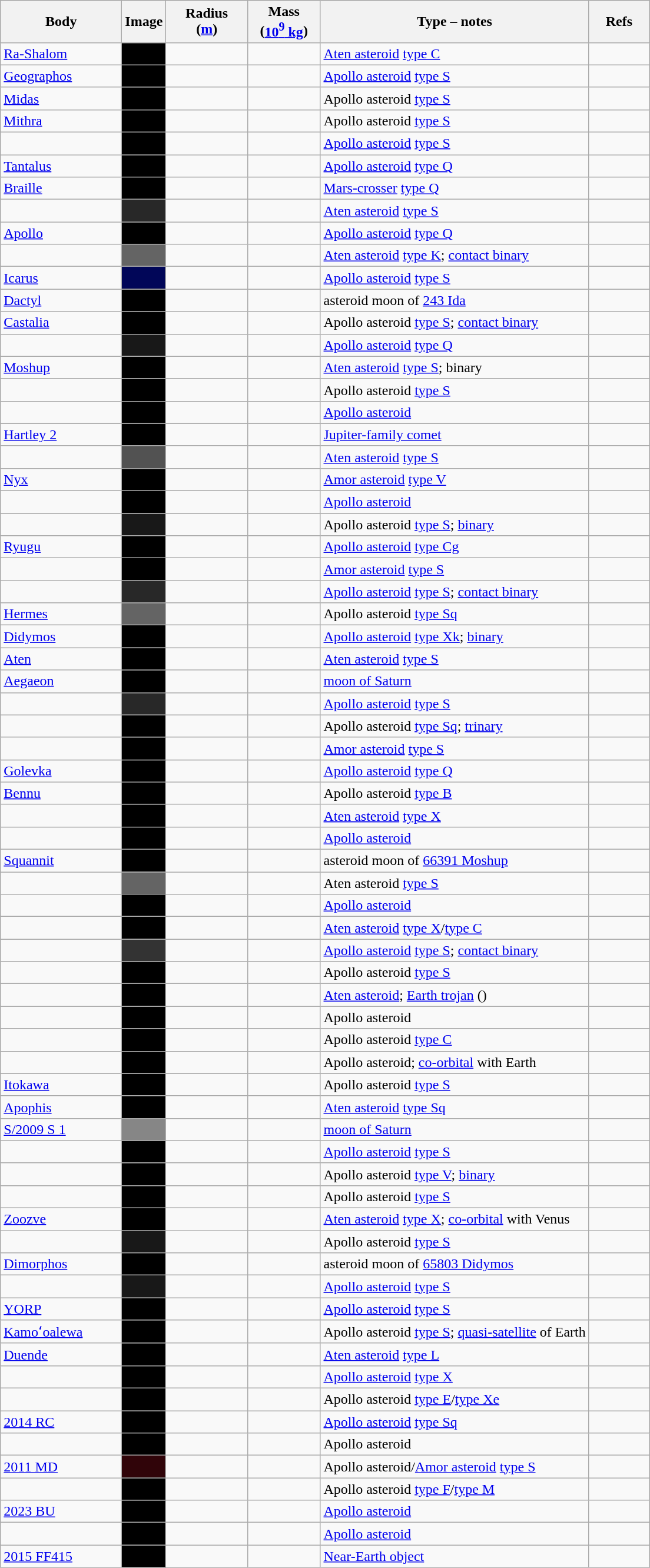<table class="wikitable sortable sticky-header-multi">
<tr>
<th style="font-weight:normal; width:130px;"><strong>Body</strong></th>
<th class="unsortable">Image</th>
<th data-sort- type="number"  style="width:85px; font-weight:normal;"><strong>Radius</strong><br><strong>(<a href='#'>m</a>)</strong></th>
<th data-sort- type="number" style="width:75px;">Mass<br>(<a href='#'>10<sup>9</sup> kg</a>)</th>
<th>Type – notes</th>
<th class="unsortable" style="font-weight: normal; width: 3.8em; text-align: center;"><strong>Refs</strong><br><strong></strong><strong></strong></th>
</tr>
<tr>
<td><a href='#'>Ra-Shalom</a><br></td>
<td bgcolor=black></td>
<td align=center></td>
<td align=center></td>
<td><a href='#'>Aten asteroid</a> <a href='#'>type C</a></td>
<td align=center></td>
</tr>
<tr>
<td><a href='#'>Geographos</a><br></td>
<td bgcolor=black></td>
<td align=center></td>
<td align=center></td>
<td><a href='#'>Apollo asteroid</a> <a href='#'>type S</a></td>
<td align=center></td>
</tr>
<tr>
<td><a href='#'>Midas</a><br></td>
<td bgcolor=black></td>
<td align=center></td>
<td align=center></td>
<td>Apollo asteroid <a href='#'>type S</a></td>
<td align=center></td>
</tr>
<tr>
<td><a href='#'>Mithra</a><br></td>
<td bgcolor=black></td>
<td align=center></td>
<td align=center></td>
<td>Apollo asteroid <a href='#'>type S</a></td>
<td align=center></td>
</tr>
<tr>
<td><br></td>
<td bgcolor=black></td>
<td align=center></td>
<td align=center></td>
<td><a href='#'>Apollo asteroid</a> <a href='#'>type S</a></td>
<td align=center></td>
</tr>
<tr>
<td><a href='#'>Tantalus</a><br></td>
<td bgcolor=black></td>
<td align=center></td>
<td align=center></td>
<td><a href='#'>Apollo asteroid</a> <a href='#'>type Q</a></td>
<td align=center></td>
</tr>
<tr>
<td><a href='#'>Braille</a><br></td>
<td bgcolor=black></td>
<td align=center></td>
<td align=center></td>
<td><a href='#'>Mars-crosser</a> <a href='#'>type Q</a></td>
<td align=center></td>
</tr>
<tr>
<td><br></td>
<td style="background:#282828;"></td>
<td align=center></td>
<td align=center></td>
<td><a href='#'>Aten asteroid</a> <a href='#'>type S</a></td>
<td align=center></td>
</tr>
<tr>
<td><a href='#'>Apollo</a><br></td>
<td bgcolor=black></td>
<td align=center></td>
<td align=center></td>
<td><a href='#'>Apollo asteroid</a> <a href='#'>type Q</a></td>
<td align=center></td>
</tr>
<tr>
<td><br></td>
<td style="background:#646464;"></td>
<td align=center></td>
<td align=center></td>
<td><a href='#'>Aten asteroid</a> <a href='#'>type K</a>; <a href='#'>contact binary</a></td>
<td align=center></td>
</tr>
<tr>
<td><a href='#'>Icarus</a><br></td>
<td style="background:#010658;"></td>
<td align=center></td>
<td align=center></td>
<td><a href='#'>Apollo asteroid</a> <a href='#'>type S</a></td>
<td align=center></td>
</tr>
<tr>
<td><a href='#'>Dactyl</a><br></td>
<td bgcolor=black></td>
<td align=center></td>
<td align=center></td>
<td>asteroid moon of <a href='#'>243 Ida</a></td>
<td align=center></td>
</tr>
<tr>
<td><a href='#'>Castalia</a><br></td>
<td bgcolor=black></td>
<td align=center></td>
<td align=center></td>
<td>Apollo asteroid <a href='#'>type S</a>; <a href='#'>contact binary</a></td>
<td align=center></td>
</tr>
<tr>
<td><br></td>
<td style="background:#181818;"></td>
<td align=center></td>
<td align=center></td>
<td><a href='#'>Apollo asteroid</a> <a href='#'>type Q</a></td>
<td align=center></td>
</tr>
<tr>
<td><a href='#'>Moshup</a><br></td>
<td bgcolor=black></td>
<td align=center></td>
<td align=center></td>
<td><a href='#'>Aten asteroid</a> <a href='#'>type S</a>; binary</td>
<td align=center></td>
</tr>
<tr>
<td><br></td>
<td bgcolor=black></td>
<td align=center></td>
<td align=center></td>
<td>Apollo asteroid <a href='#'>type S</a></td>
<td align=center></td>
</tr>
<tr>
<td><br></td>
<td bgcolor=black></td>
<td align=center></td>
<td align=center></td>
<td><a href='#'>Apollo asteroid</a></td>
<td align=center></td>
</tr>
<tr>
<td><a href='#'>Hartley 2</a><br></td>
<td bgcolor=black></td>
<td align=center></td>
<td align=center></td>
<td><a href='#'>Jupiter-family comet</a></td>
<td align=center></td>
</tr>
<tr>
<td><br></td>
<td style="background:#525252;"></td>
<td align=center></td>
<td align=center></td>
<td><a href='#'>Aten asteroid</a> <a href='#'>type S</a></td>
<td align=center></td>
</tr>
<tr>
<td><a href='#'>Nyx</a><br></td>
<td bgcolor=black></td>
<td align=center></td>
<td align=center></td>
<td><a href='#'>Amor asteroid</a> <a href='#'>type V</a></td>
<td align=center></td>
</tr>
<tr>
<td><br></td>
<td bgcolor=black></td>
<td align=center></td>
<td align=center></td>
<td><a href='#'>Apollo asteroid</a></td>
<td align=center></td>
</tr>
<tr>
<td></td>
<td style="background:#181818;"></td>
<td align=center></td>
<td align=center></td>
<td>Apollo asteroid <a href='#'>type S</a>; <a href='#'>binary</a></td>
<td align=center></td>
</tr>
<tr>
<td><a href='#'>Ryugu</a><br></td>
<td bgcolor=black></td>
<td align=center></td>
<td align=center></td>
<td><a href='#'>Apollo asteroid</a> <a href='#'>type Cg</a></td>
<td align=center></td>
</tr>
<tr>
<td><br></td>
<td bgcolor=black></td>
<td align=center></td>
<td align=center></td>
<td><a href='#'>Amor asteroid</a> <a href='#'>type S</a></td>
<td align=center></td>
</tr>
<tr>
<td></td>
<td style="background:#282828;"></td>
<td align=center></td>
<td align=center></td>
<td><a href='#'>Apollo asteroid</a> <a href='#'>type S</a>; <a href='#'>contact binary</a></td>
<td align=center></td>
</tr>
<tr>
<td><a href='#'>Hermes</a><br></td>
<td style="background:#646464;"></td>
<td align=center></td>
<td align=center></td>
<td>Apollo asteroid <a href='#'>type Sq</a></td>
<td align=center></td>
</tr>
<tr>
<td><a href='#'>Didymos</a><br></td>
<td bgcolor=black></td>
<td align=center></td>
<td align=center></td>
<td><a href='#'>Apollo asteroid</a> <a href='#'>type Xk</a>; <a href='#'>binary</a></td>
<td align=center></td>
</tr>
<tr>
<td><a href='#'>Aten</a><br></td>
<td bgcolor=black></td>
<td align=center></td>
<td align=center></td>
<td><a href='#'>Aten asteroid</a> <a href='#'>type S</a></td>
<td align=center></td>
</tr>
<tr>
<td><a href='#'>Aegaeon</a><br></td>
<td bgcolor=black></td>
<td align=center></td>
<td align=center></td>
<td><a href='#'>moon of Saturn</a></td>
<td align=center></td>
</tr>
<tr>
<td></td>
<td style="background:#282828;"></td>
<td align=center></td>
<td align=center></td>
<td><a href='#'>Apollo asteroid</a> <a href='#'>type S</a></td>
<td align=center></td>
</tr>
<tr>
<td><br></td>
<td bgcolor=black></td>
<td align=center></td>
<td align=center></td>
<td>Apollo asteroid <a href='#'>type Sq</a>; <a href='#'>trinary</a></td>
<td align=center></td>
</tr>
<tr>
<td><br></td>
<td bgcolor=black></td>
<td align=center></td>
<td align=center></td>
<td><a href='#'>Amor asteroid</a> <a href='#'>type S</a></td>
<td align=center></td>
</tr>
<tr>
<td><a href='#'>Golevka</a><br></td>
<td bgcolor=black></td>
<td align=center></td>
<td align=center></td>
<td><a href='#'>Apollo asteroid</a> <a href='#'>type Q</a></td>
<td align=center></td>
</tr>
<tr>
<td><a href='#'>Bennu</a><br></td>
<td bgcolor=black></td>
<td align=center></td>
<td align=center></td>
<td>Apollo asteroid <a href='#'>type B</a></td>
<td align=center></td>
</tr>
<tr>
<td><br></td>
<td bgcolor=black></td>
<td align=center></td>
<td align=center></td>
<td><a href='#'>Aten asteroid</a> <a href='#'>type X</a></td>
<td align=center></td>
</tr>
<tr>
<td><br></td>
<td bgcolor=black></td>
<td align=center></td>
<td align=center></td>
<td><a href='#'>Apollo asteroid</a></td>
<td align=center></td>
</tr>
<tr>
<td><a href='#'>Squannit</a><br></td>
<td bgcolor=black></td>
<td align=center></td>
<td align=center></td>
<td>asteroid moon of <a href='#'>66391 Moshup</a> </td>
<td align=center></td>
</tr>
<tr>
<td></td>
<td style="background:#646464;"></td>
<td align=center></td>
<td align=center></td>
<td>Aten asteroid <a href='#'>type S</a></td>
<td align=center></td>
</tr>
<tr>
<td></td>
<td bgcolor=black></td>
<td align=center></td>
<td align=center></td>
<td><a href='#'>Apollo asteroid</a></td>
<td align=center></td>
</tr>
<tr>
<td><br></td>
<td bgcolor=black></td>
<td align=center></td>
<td align=center></td>
<td><a href='#'>Aten asteroid</a> <a href='#'>type X</a>/<a href='#'>type C</a></td>
<td align=center></td>
</tr>
<tr>
<td><br></td>
<td style="background:#333;"></td>
<td align=center></td>
<td align=center></td>
<td><a href='#'>Apollo asteroid</a> <a href='#'>type S</a>; <a href='#'>contact binary</a></td>
<td align=center></td>
</tr>
<tr>
<td><br></td>
<td bgcolor=black></td>
<td align=center></td>
<td align=center></td>
<td>Apollo asteroid <a href='#'>type S</a></td>
<td align=center></td>
</tr>
<tr>
<td></td>
<td bgcolor=black></td>
<td align=center></td>
<td align=center></td>
<td><a href='#'>Aten asteroid</a>; <a href='#'>Earth trojan</a> ()</td>
<td align=center></td>
</tr>
<tr>
<td><br></td>
<td bgcolor=black></td>
<td align=center></td>
<td align=center></td>
<td>Apollo asteroid</td>
<td align=center></td>
</tr>
<tr>
<td><br></td>
<td bgcolor=black></td>
<td align=center></td>
<td align=center></td>
<td>Apollo asteroid <a href='#'>type C</a></td>
<td align=center></td>
</tr>
<tr>
<td></td>
<td bgcolor=black></td>
<td align=center></td>
<td align=center></td>
<td>Apollo asteroid; <a href='#'>co-orbital</a> with Earth</td>
<td align=center></td>
</tr>
<tr>
<td><a href='#'>Itokawa</a><br></td>
<td bgcolor=black></td>
<td align=center></td>
<td align=center></td>
<td>Apollo asteroid <a href='#'>type S</a></td>
<td align=center></td>
</tr>
<tr>
<td><a href='#'>Apophis</a><br></td>
<td bgcolor=black></td>
<td align=center></td>
<td align=center></td>
<td><a href='#'>Aten asteroid</a> <a href='#'>type Sq</a></td>
<td align=center></td>
</tr>
<tr>
<td><a href='#'>S/2009 S 1</a></td>
<td style="background:#868686;"></td>
<td align=center></td>
<td align=center></td>
<td><a href='#'>moon of Saturn</a></td>
<td align=center></td>
</tr>
<tr>
<td></td>
<td bgcolor=black></td>
<td align=center></td>
<td align=center></td>
<td><a href='#'>Apollo asteroid</a> <a href='#'>type S</a></td>
<td align=center></td>
</tr>
<tr>
<td><br></td>
<td bgcolor=black></td>
<td align=center></td>
<td align=center></td>
<td>Apollo asteroid <a href='#'>type V</a>; <a href='#'>binary</a></td>
<td align=center></td>
</tr>
<tr>
<td></td>
<td bgcolor=black></td>
<td align=center></td>
<td align=center></td>
<td>Apollo asteroid <a href='#'>type S</a></td>
<td align=center></td>
</tr>
<tr>
<td><a href='#'>Zoozve</a><br></td>
<td bgcolor=black></td>
<td align=center></td>
<td align=center></td>
<td><a href='#'>Aten asteroid</a> <a href='#'>type X</a>; <a href='#'>co-orbital</a> with Venus</td>
<td align=center></td>
</tr>
<tr>
<td><br></td>
<td style="background:#181818;"></td>
<td align=center></td>
<td align=center></td>
<td>Apollo asteroid <a href='#'>type S</a></td>
<td align=center></td>
</tr>
<tr>
<td><a href='#'>Dimorphos</a><br></td>
<td bgcolor=black></td>
<td align=center></td>
<td align=center></td>
<td>asteroid moon of <a href='#'>65803 Didymos</a></td>
<td align=center></td>
</tr>
<tr>
<td></td>
<td style="background:#181818;"></td>
<td align=center></td>
<td align=center></td>
<td><a href='#'>Apollo asteroid</a> <a href='#'>type S</a></td>
<td align=center></td>
</tr>
<tr>
<td><a href='#'>YORP</a><br></td>
<td bgcolor=black></td>
<td align=center></td>
<td align=center></td>
<td><a href='#'>Apollo asteroid</a> <a href='#'>type S</a></td>
<td align=center></td>
</tr>
<tr>
<td><a href='#'>Kamoʻoalewa</a><br></td>
<td bgcolor=black></td>
<td align=center></td>
<td align=center></td>
<td>Apollo asteroid <a href='#'>type S</a>; <a href='#'>quasi-satellite</a> of Earth</td>
<td align=center></td>
</tr>
<tr>
<td><a href='#'>Duende</a><br></td>
<td bgcolor=black></td>
<td align=center></td>
<td align=center></td>
<td><a href='#'>Aten asteroid</a> <a href='#'>type L</a></td>
<td align=center></td>
</tr>
<tr>
<td></td>
<td bgcolor=black></td>
<td align=center></td>
<td align=center></td>
<td><a href='#'>Apollo asteroid</a> <a href='#'>type X</a></td>
<td align=center></td>
</tr>
<tr>
<td></td>
<td bgcolor=black></td>
<td align=center></td>
<td align=center></td>
<td>Apollo asteroid <a href='#'>type E</a>/<a href='#'>type Xe</a></td>
<td align=center></td>
</tr>
<tr>
<td><a href='#'>2014 RC</a></td>
<td bgcolor=black></td>
<td align=center></td>
<td align=center></td>
<td><a href='#'>Apollo asteroid</a> <a href='#'>type Sq</a></td>
<td align=center></td>
</tr>
<tr>
<td></td>
<td bgcolor=black></td>
<td align=center></td>
<td align=center></td>
<td>Apollo asteroid</td>
<td align=center></td>
</tr>
<tr>
<td><a href='#'>2011 MD</a></td>
<td style="background:#300409;"></td>
<td align=center></td>
<td align=center></td>
<td>Apollo asteroid/<a href='#'>Amor asteroid</a> <a href='#'>type S</a></td>
<td align=center></td>
</tr>
<tr>
<td></td>
<td bgcolor=black></td>
<td align=center></td>
<td align=center></td>
<td>Apollo asteroid <a href='#'>type F</a>/<a href='#'>type M</a></td>
<td align=center></td>
</tr>
<tr>
<td><a href='#'>2023 BU</a></td>
<td bgcolor=black></td>
<td align=center></td>
<td></td>
<td><a href='#'>Apollo asteroid</a></td>
<td></td>
</tr>
<tr>
<td></td>
<td bgcolor=black></td>
<td align=center></td>
<td align=center></td>
<td><a href='#'>Apollo asteroid</a></td>
<td align=center></td>
</tr>
<tr>
<td><a href='#'>2015 FF415</a></td>
<td bgcolor=black></td>
<td align=center></td>
<td align=center></td>
<td><a href='#'>Near-Earth object</a></td>
<td align=center></td>
</tr>
</table>
